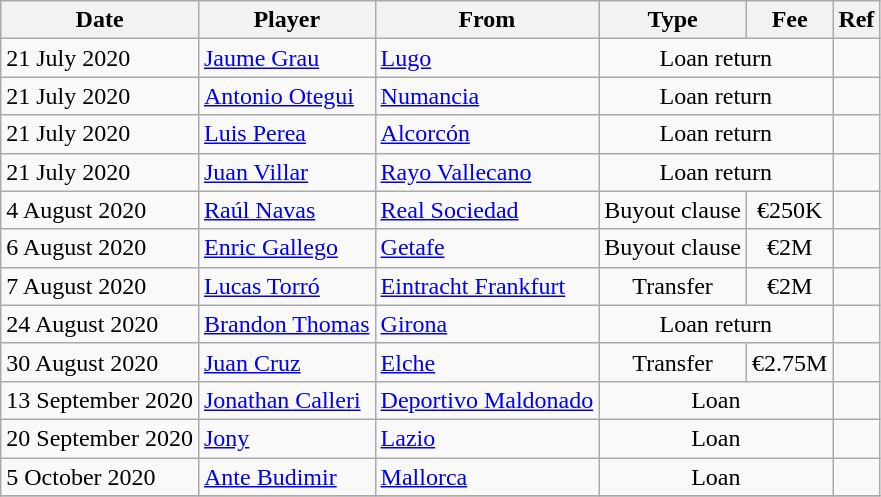<table class="wikitable">
<tr>
<th>Date</th>
<th>Player</th>
<th>From</th>
<th>Type</th>
<th>Fee</th>
<th>Ref</th>
</tr>
<tr>
<td>21 July 2020</td>
<td> <a href='#'>Jaume Grau</a></td>
<td><a href='#'>Lugo</a></td>
<td align=center colspan=2>Loan return</td>
<td align=center></td>
</tr>
<tr>
<td>21 July 2020</td>
<td> <a href='#'>Antonio Otegui</a></td>
<td><a href='#'>Numancia</a></td>
<td align=center colspan=2>Loan return</td>
<td align=center></td>
</tr>
<tr>
<td>21 July 2020</td>
<td> <a href='#'>Luis Perea</a></td>
<td><a href='#'>Alcorcón</a></td>
<td align=center colspan=2>Loan return</td>
<td align=center></td>
</tr>
<tr>
<td>21 July 2020</td>
<td> <a href='#'>Juan Villar</a></td>
<td><a href='#'>Rayo Vallecano</a></td>
<td align=center colspan=2>Loan return</td>
<td align=center></td>
</tr>
<tr>
<td>4 August 2020</td>
<td> <a href='#'>Raúl Navas</a></td>
<td><a href='#'>Real Sociedad</a></td>
<td align=center>Buyout clause</td>
<td align=center>€250K</td>
<td align=center></td>
</tr>
<tr>
<td>6 August 2020</td>
<td> <a href='#'>Enric Gallego</a></td>
<td><a href='#'>Getafe</a></td>
<td align=center>Buyout clause</td>
<td align=center>€2M</td>
<td align=center></td>
</tr>
<tr>
<td>7 August 2020</td>
<td> <a href='#'>Lucas Torró</a></td>
<td> <a href='#'>Eintracht Frankfurt</a></td>
<td align=center>Transfer</td>
<td align=center>€2M</td>
<td align=center></td>
</tr>
<tr>
<td>24 August 2020</td>
<td> <a href='#'>Brandon Thomas</a></td>
<td><a href='#'>Girona</a></td>
<td align=center colspan=2>Loan return</td>
<td align=center></td>
</tr>
<tr>
<td>30 August 2020</td>
<td> <a href='#'>Juan Cruz</a></td>
<td><a href='#'>Elche</a></td>
<td align=center>Transfer</td>
<td align=center>€2.75M</td>
<td align=center></td>
</tr>
<tr>
<td>13 September 2020</td>
<td> <a href='#'>Jonathan Calleri</a></td>
<td> <a href='#'>Deportivo Maldonado</a></td>
<td align=center colspan=2>Loan</td>
<td align=center></td>
</tr>
<tr>
<td>20 September 2020</td>
<td> <a href='#'>Jony</a></td>
<td> <a href='#'>Lazio</a></td>
<td align=center colspan=2>Loan</td>
<td align=center></td>
</tr>
<tr>
<td>5 October 2020</td>
<td> <a href='#'>Ante Budimir</a></td>
<td><a href='#'>Mallorca</a></td>
<td align=center colspan=2>Loan</td>
<td align=center></td>
</tr>
<tr>
</tr>
</table>
